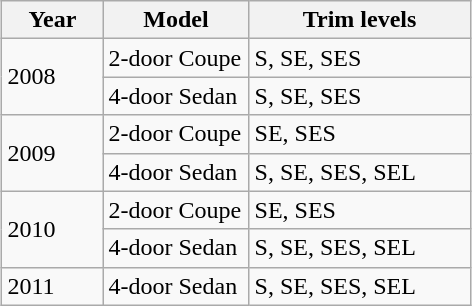<table class="wikitable" style="margin:auto;">
<tr>
<th width=60px>Year</th>
<th width=90px>Model</th>
<th style="width:140px;">Trim levels</th>
</tr>
<tr>
<td rowspan="2" style="text-align:left;">2008 </td>
<td>2-door Coupe</td>
<td>S, SE, SES</td>
</tr>
<tr>
<td>4-door Sedan</td>
<td>S, SE, SES</td>
</tr>
<tr>
<td rowspan="2" style="text-align:left;">2009 </td>
<td>2-door Coupe</td>
<td>SE, SES</td>
</tr>
<tr>
<td>4-door Sedan</td>
<td>S, SE, SES, SEL</td>
</tr>
<tr>
<td rowspan="2" style="text-align:left;">2010 </td>
<td>2-door Coupe</td>
<td>SE, SES</td>
</tr>
<tr>
<td>4-door Sedan</td>
<td>S, SE, SES, SEL</td>
</tr>
<tr>
<td align=left>2011 </td>
<td>4-door Sedan</td>
<td>S, SE, SES, SEL</td>
</tr>
</table>
